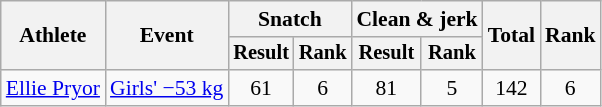<table class="wikitable" style="font-size:90%">
<tr>
<th rowspan="2">Athlete</th>
<th rowspan="2">Event</th>
<th colspan="2">Snatch</th>
<th colspan="2">Clean & jerk</th>
<th rowspan="2">Total</th>
<th rowspan="2">Rank</th>
</tr>
<tr style="font-size:95%">
<th>Result</th>
<th>Rank</th>
<th>Result</th>
<th>Rank</th>
</tr>
<tr align=center>
<td align=left><a href='#'>Ellie Pryor</a></td>
<td align=left><a href='#'>Girls' −53 kg</a></td>
<td>61</td>
<td>6</td>
<td>81</td>
<td>5</td>
<td>142</td>
<td>6</td>
</tr>
</table>
